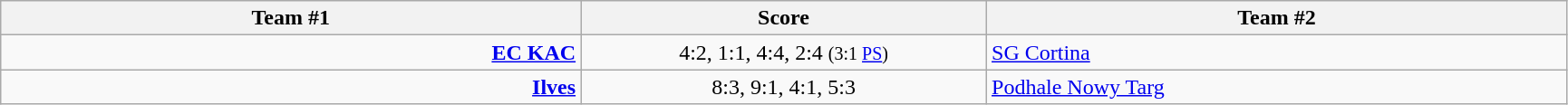<table class="wikitable" style="text-align: center;">
<tr>
<th width=20%>Team #1</th>
<th width=14%>Score</th>
<th width=20%>Team #2</th>
</tr>
<tr>
<td style="text-align: right;"><strong><a href='#'>EC KAC</a></strong> </td>
<td>4:2, 1:1, 4:4, 2:4 <small>(3:1 <a href='#'>PS</a>)</small></td>
<td style="text-align: left;"> <a href='#'>SG Cortina</a></td>
</tr>
<tr>
<td style="text-align: right;"><strong><a href='#'>Ilves</a></strong> </td>
<td>8:3, 9:1, 4:1, 5:3</td>
<td style="text-align: left;"> <a href='#'>Podhale Nowy Targ</a></td>
</tr>
</table>
